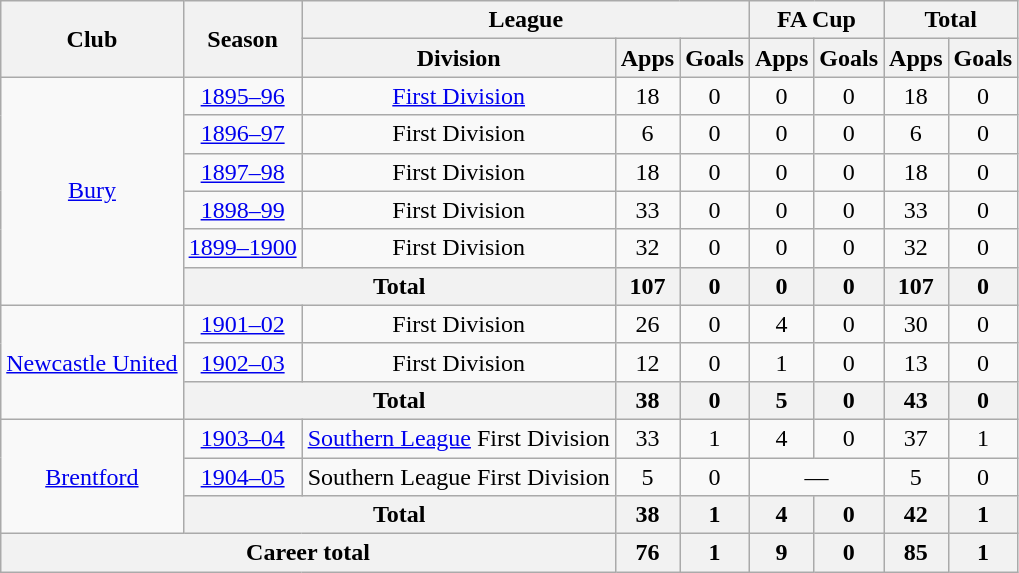<table class="wikitable" style="text-align: center;">
<tr>
<th rowspan="2">Club</th>
<th rowspan="2">Season</th>
<th colspan="3">League</th>
<th colspan="2">FA Cup</th>
<th colspan="2">Total</th>
</tr>
<tr>
<th>Division</th>
<th>Apps</th>
<th>Goals</th>
<th>Apps</th>
<th>Goals</th>
<th>Apps</th>
<th>Goals</th>
</tr>
<tr>
<td rowspan="6"><a href='#'>Bury</a></td>
<td><a href='#'>1895–96</a></td>
<td><a href='#'>First Division</a></td>
<td>18</td>
<td>0</td>
<td>0</td>
<td>0</td>
<td>18</td>
<td>0</td>
</tr>
<tr>
<td><a href='#'>1896–97</a></td>
<td>First Division</td>
<td>6</td>
<td>0</td>
<td>0</td>
<td>0</td>
<td>6</td>
<td>0</td>
</tr>
<tr>
<td><a href='#'>1897–98</a></td>
<td>First Division</td>
<td>18</td>
<td>0</td>
<td>0</td>
<td>0</td>
<td>18</td>
<td>0</td>
</tr>
<tr>
<td><a href='#'>1898–99</a></td>
<td>First Division</td>
<td>33</td>
<td>0</td>
<td>0</td>
<td>0</td>
<td>33</td>
<td>0</td>
</tr>
<tr>
<td><a href='#'>1899–1900</a></td>
<td>First Division</td>
<td>32</td>
<td>0</td>
<td>0</td>
<td>0</td>
<td>32</td>
<td>0</td>
</tr>
<tr>
<th colspan="2">Total</th>
<th>107</th>
<th>0</th>
<th>0</th>
<th>0</th>
<th>107</th>
<th>0</th>
</tr>
<tr>
<td rowspan="3"><a href='#'>Newcastle United</a></td>
<td><a href='#'>1901–02</a></td>
<td>First Division</td>
<td>26</td>
<td>0</td>
<td>4</td>
<td>0</td>
<td>30</td>
<td>0</td>
</tr>
<tr>
<td><a href='#'>1902–03</a></td>
<td>First Division</td>
<td>12</td>
<td>0</td>
<td>1</td>
<td>0</td>
<td>13</td>
<td>0</td>
</tr>
<tr>
<th colspan="2">Total</th>
<th>38</th>
<th>0</th>
<th>5</th>
<th>0</th>
<th>43</th>
<th>0</th>
</tr>
<tr>
<td rowspan="3"><a href='#'>Brentford</a></td>
<td><a href='#'>1903–04</a></td>
<td><a href='#'>Southern League</a> First Division</td>
<td>33</td>
<td>1</td>
<td>4</td>
<td>0</td>
<td>37</td>
<td>1</td>
</tr>
<tr>
<td><a href='#'>1904–05</a></td>
<td>Southern League First Division</td>
<td>5</td>
<td>0</td>
<td colspan="2">—</td>
<td>5</td>
<td>0</td>
</tr>
<tr>
<th colspan="2">Total</th>
<th>38</th>
<th>1</th>
<th>4</th>
<th>0</th>
<th>42</th>
<th>1</th>
</tr>
<tr>
<th colspan="3">Career total</th>
<th>76</th>
<th>1</th>
<th>9</th>
<th>0</th>
<th>85</th>
<th>1</th>
</tr>
</table>
